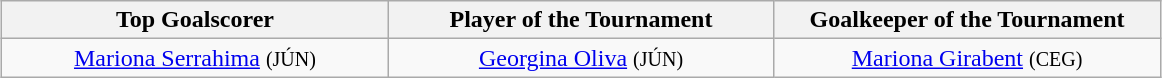<table class=wikitable style="margin:auto; text-align:center">
<tr>
<th style="width: 250px;">Top Goalscorer</th>
<th style="width: 250px;">Player of the Tournament</th>
<th style="width: 250px;">Goalkeeper of the Tournament</th>
</tr>
<tr>
<td><a href='#'>Mariona Serrahima</a> <small>(JÚN)</small></td>
<td><a href='#'>Georgina Oliva</a> <small>(JÚN)</small></td>
<td><a href='#'>Mariona Girabent</a> <small>(CEG)</small></td>
</tr>
</table>
